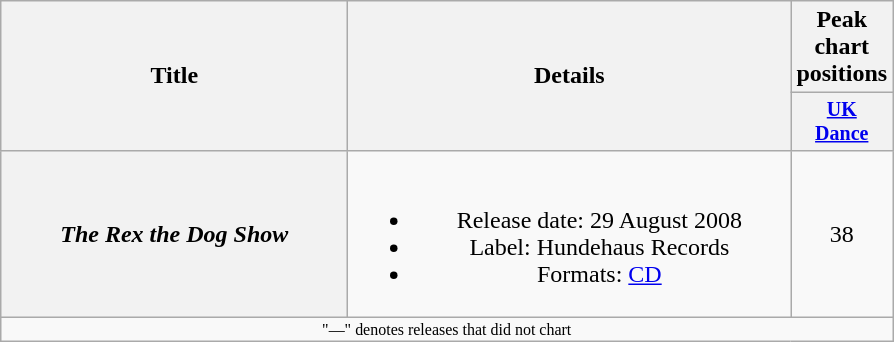<table class="wikitable plainrowheaders" style="text-align:center;">
<tr>
<th rowspan="2" style="width:14em;">Title</th>
<th rowspan="2" style="width:18em;">Details</th>
<th>Peak chart positions</th>
</tr>
<tr style="font-size:smaller;">
<th style="width:45px;"><a href='#'>UK<br>Dance</a><br></th>
</tr>
<tr>
<th scope="row"><em>The Rex the Dog Show</em></th>
<td><br><ul><li>Release date: 29 August 2008</li><li>Label: Hundehaus Records</li><li>Formats: <a href='#'>CD</a></li></ul></td>
<td>38</td>
</tr>
<tr>
<td colspan="15" style="font-size:8pt">"—" denotes releases that did not chart</td>
</tr>
</table>
